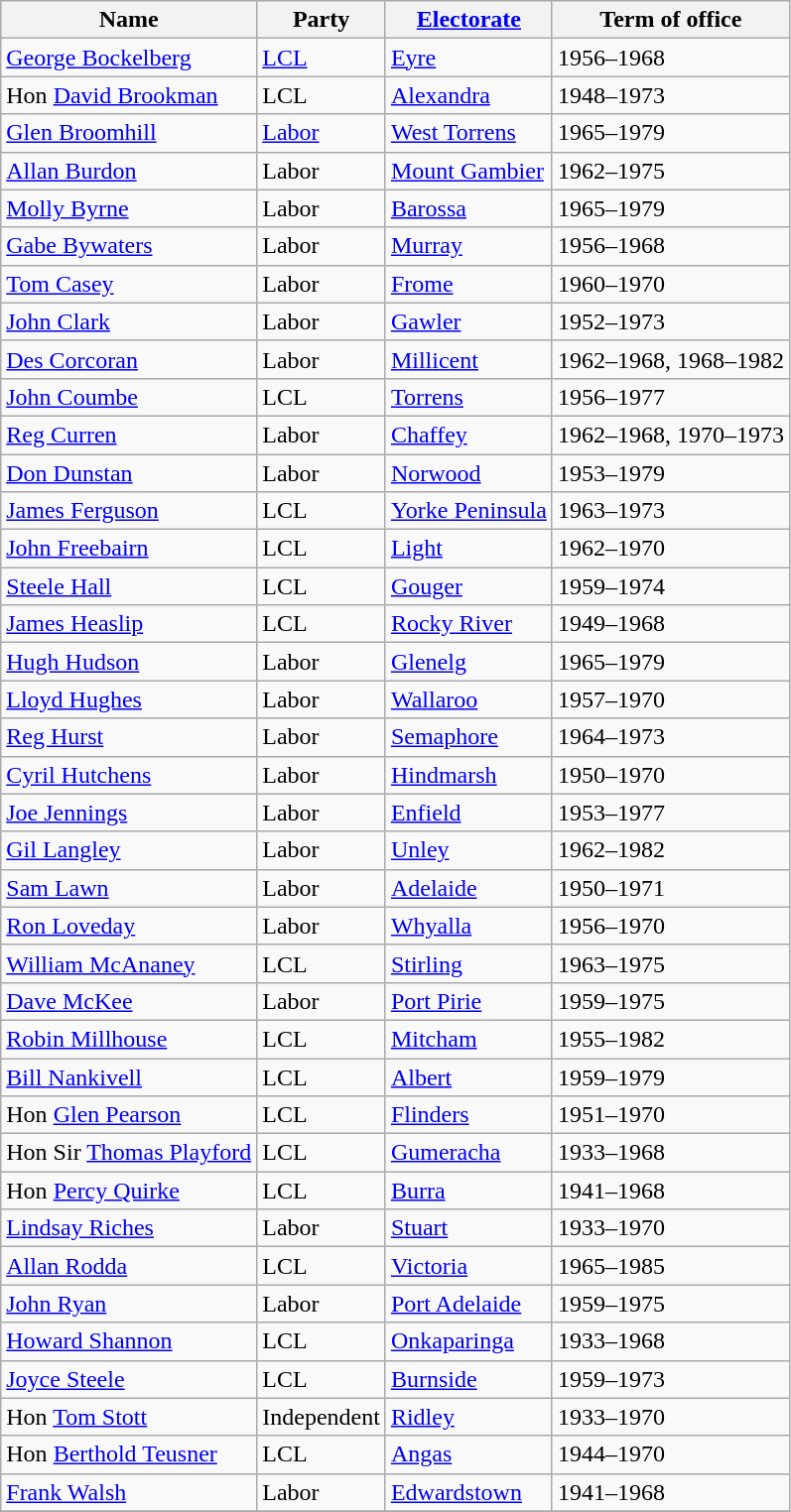<table class="wikitable sortable">
<tr>
<th>Name</th>
<th>Party</th>
<th><a href='#'>Electorate</a></th>
<th>Term of office</th>
</tr>
<tr>
<td><a href='#'>George Bockelberg</a></td>
<td><a href='#'>LCL</a></td>
<td><a href='#'>Eyre</a></td>
<td>1956–1968</td>
</tr>
<tr>
<td>Hon <a href='#'>David Brookman</a></td>
<td>LCL</td>
<td><a href='#'>Alexandra</a></td>
<td>1948–1973</td>
</tr>
<tr>
<td><a href='#'>Glen Broomhill</a></td>
<td><a href='#'>Labor</a></td>
<td><a href='#'>West Torrens</a></td>
<td>1965–1979</td>
</tr>
<tr>
<td><a href='#'>Allan Burdon</a></td>
<td>Labor</td>
<td><a href='#'>Mount Gambier</a></td>
<td>1962–1975</td>
</tr>
<tr>
<td><a href='#'>Molly Byrne</a></td>
<td>Labor</td>
<td><a href='#'>Barossa</a></td>
<td>1965–1979</td>
</tr>
<tr>
<td><a href='#'>Gabe Bywaters</a></td>
<td>Labor</td>
<td><a href='#'>Murray</a></td>
<td>1956–1968</td>
</tr>
<tr>
<td><a href='#'>Tom Casey</a></td>
<td>Labor</td>
<td><a href='#'>Frome</a></td>
<td>1960–1970</td>
</tr>
<tr>
<td><a href='#'>John Clark</a></td>
<td>Labor</td>
<td><a href='#'>Gawler</a></td>
<td>1952–1973</td>
</tr>
<tr>
<td><a href='#'>Des Corcoran</a></td>
<td>Labor</td>
<td><a href='#'>Millicent</a></td>
<td>1962–1968, 1968–1982</td>
</tr>
<tr>
<td><a href='#'>John Coumbe</a></td>
<td>LCL</td>
<td><a href='#'>Torrens</a></td>
<td>1956–1977</td>
</tr>
<tr>
<td><a href='#'>Reg Curren</a></td>
<td>Labor</td>
<td><a href='#'>Chaffey</a></td>
<td>1962–1968, 1970–1973</td>
</tr>
<tr>
<td><a href='#'>Don Dunstan</a></td>
<td>Labor</td>
<td><a href='#'>Norwood</a></td>
<td>1953–1979</td>
</tr>
<tr>
<td><a href='#'>James Ferguson</a></td>
<td>LCL</td>
<td><a href='#'>Yorke Peninsula</a></td>
<td>1963–1973</td>
</tr>
<tr>
<td><a href='#'>John Freebairn</a></td>
<td>LCL</td>
<td><a href='#'>Light</a></td>
<td>1962–1970</td>
</tr>
<tr>
<td><a href='#'>Steele Hall</a></td>
<td>LCL</td>
<td><a href='#'>Gouger</a></td>
<td>1959–1974</td>
</tr>
<tr>
<td><a href='#'>James Heaslip</a></td>
<td>LCL</td>
<td><a href='#'>Rocky River</a></td>
<td>1949–1968</td>
</tr>
<tr>
<td><a href='#'>Hugh Hudson</a></td>
<td>Labor</td>
<td><a href='#'>Glenelg</a></td>
<td>1965–1979</td>
</tr>
<tr>
<td><a href='#'>Lloyd Hughes</a></td>
<td>Labor</td>
<td><a href='#'>Wallaroo</a></td>
<td>1957–1970</td>
</tr>
<tr>
<td><a href='#'>Reg Hurst</a></td>
<td>Labor</td>
<td><a href='#'>Semaphore</a></td>
<td>1964–1973</td>
</tr>
<tr>
<td><a href='#'>Cyril Hutchens</a></td>
<td>Labor</td>
<td><a href='#'>Hindmarsh</a></td>
<td>1950–1970</td>
</tr>
<tr>
<td><a href='#'>Joe Jennings</a></td>
<td>Labor</td>
<td><a href='#'>Enfield</a></td>
<td>1953–1977</td>
</tr>
<tr>
<td><a href='#'>Gil Langley</a></td>
<td>Labor</td>
<td><a href='#'>Unley</a></td>
<td>1962–1982</td>
</tr>
<tr>
<td><a href='#'>Sam Lawn</a></td>
<td>Labor</td>
<td><a href='#'>Adelaide</a></td>
<td>1950–1971</td>
</tr>
<tr>
<td><a href='#'>Ron Loveday</a></td>
<td>Labor</td>
<td><a href='#'>Whyalla</a></td>
<td>1956–1970</td>
</tr>
<tr>
<td><a href='#'>William McAnaney</a></td>
<td>LCL</td>
<td><a href='#'>Stirling</a></td>
<td>1963–1975</td>
</tr>
<tr>
<td><a href='#'>Dave McKee</a></td>
<td>Labor</td>
<td><a href='#'>Port Pirie</a></td>
<td>1959–1975</td>
</tr>
<tr>
<td><a href='#'>Robin Millhouse</a></td>
<td>LCL</td>
<td><a href='#'>Mitcham</a></td>
<td>1955–1982</td>
</tr>
<tr>
<td><a href='#'>Bill Nankivell</a></td>
<td>LCL</td>
<td><a href='#'>Albert</a></td>
<td>1959–1979</td>
</tr>
<tr>
<td>Hon <a href='#'>Glen Pearson</a></td>
<td>LCL</td>
<td><a href='#'>Flinders</a></td>
<td>1951–1970</td>
</tr>
<tr>
<td>Hon Sir <a href='#'>Thomas Playford</a></td>
<td>LCL</td>
<td><a href='#'>Gumeracha</a></td>
<td>1933–1968</td>
</tr>
<tr>
<td>Hon <a href='#'>Percy Quirke</a></td>
<td>LCL</td>
<td><a href='#'>Burra</a></td>
<td>1941–1968</td>
</tr>
<tr>
<td><a href='#'>Lindsay Riches</a></td>
<td>Labor</td>
<td><a href='#'>Stuart</a></td>
<td>1933–1970</td>
</tr>
<tr>
<td><a href='#'>Allan Rodda</a></td>
<td>LCL</td>
<td><a href='#'>Victoria</a></td>
<td>1965–1985</td>
</tr>
<tr>
<td><a href='#'>John Ryan</a></td>
<td>Labor</td>
<td><a href='#'>Port Adelaide</a></td>
<td>1959–1975</td>
</tr>
<tr>
<td><a href='#'>Howard Shannon</a></td>
<td>LCL</td>
<td><a href='#'>Onkaparinga</a></td>
<td>1933–1968</td>
</tr>
<tr>
<td><a href='#'>Joyce Steele</a></td>
<td>LCL</td>
<td><a href='#'>Burnside</a></td>
<td>1959–1973</td>
</tr>
<tr>
<td>Hon <a href='#'>Tom Stott</a></td>
<td>Independent</td>
<td><a href='#'>Ridley</a></td>
<td>1933–1970</td>
</tr>
<tr>
<td>Hon <a href='#'>Berthold Teusner</a></td>
<td>LCL</td>
<td><a href='#'>Angas</a></td>
<td>1944–1970</td>
</tr>
<tr>
<td><a href='#'>Frank Walsh</a></td>
<td>Labor</td>
<td><a href='#'>Edwardstown</a></td>
<td>1941–1968</td>
</tr>
<tr>
</tr>
</table>
